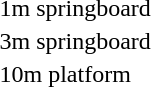<table>
<tr>
<td>1m springboard</td>
<td></td>
<td></td>
<td></td>
</tr>
<tr>
<td>3m springboard</td>
<td></td>
<td></td>
<td></td>
</tr>
<tr>
<td>10m platform</td>
<td></td>
<td></td>
<td></td>
</tr>
</table>
